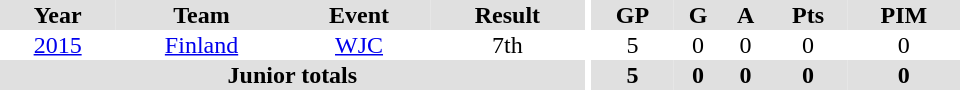<table border="0" cellpadding="1" cellspacing="0" ID="Table3" style="text-align:center; width:40em">
<tr ALIGN="center" bgcolor="#e0e0e0">
<th>Year</th>
<th>Team</th>
<th>Event</th>
<th>Result</th>
<th rowspan="99" bgcolor="#ffffff"></th>
<th>GP</th>
<th>G</th>
<th>A</th>
<th>Pts</th>
<th>PIM</th>
</tr>
<tr>
<td><a href='#'>2015</a></td>
<td><a href='#'>Finland</a></td>
<td><a href='#'>WJC</a></td>
<td>7th</td>
<td>5</td>
<td>0</td>
<td>0</td>
<td>0</td>
<td>0</td>
</tr>
<tr ALIGN="center" bgcolor="#e0e0e0">
<th colspan=4>Junior totals</th>
<th>5</th>
<th>0</th>
<th>0</th>
<th>0</th>
<th>0</th>
</tr>
</table>
